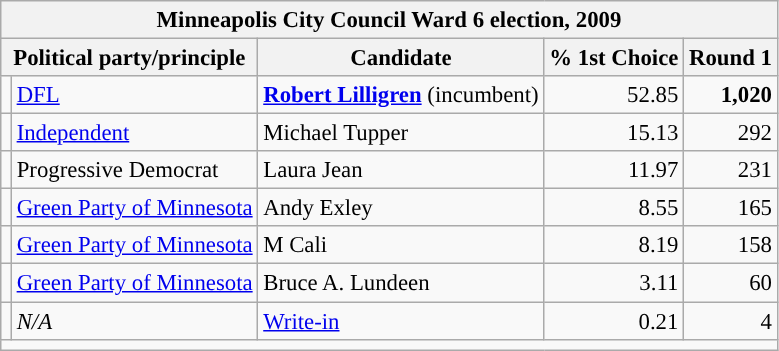<table class="wikitable" style="font-size:95%">
<tr>
<th colspan="5">Minneapolis City Council Ward 6 election, 2009</th>
</tr>
<tr>
<th colspan="2">Political party/principle</th>
<th>Candidate</th>
<th>% 1st Choice</th>
<th>Round 1</th>
</tr>
<tr>
<td style="background-color:"></td>
<td><a href='#'>DFL</a></td>
<td><strong><a href='#'>Robert Lilligren</a></strong> (incumbent)</td>
<td align="right">52.85</td>
<td align="right"><strong>1,020</strong></td>
</tr>
<tr>
<td style="background-color:"></td>
<td><a href='#'>Independent</a></td>
<td>Michael Tupper</td>
<td align="right">15.13</td>
<td align="right">292</td>
</tr>
<tr>
<td style="background-color:"></td>
<td>Progressive Democrat</td>
<td>Laura Jean</td>
<td align="right">11.97</td>
<td align="right">231</td>
</tr>
<tr>
<td style="background-color:"></td>
<td><a href='#'>Green Party of Minnesota</a></td>
<td>Andy Exley</td>
<td align="right">8.55</td>
<td align="right">165</td>
</tr>
<tr>
<td style="background-color:"></td>
<td><a href='#'>Green Party of Minnesota</a></td>
<td>M Cali</td>
<td align="right">8.19</td>
<td align="right">158</td>
</tr>
<tr>
<td style="background-color:"></td>
<td><a href='#'>Green Party of Minnesota</a></td>
<td>Bruce A. Lundeen</td>
<td align="right">3.11</td>
<td align="right">60</td>
</tr>
<tr>
<td style="background-color:"></td>
<td><em>N/A</em></td>
<td><a href='#'>Write-in</a></td>
<td align="right">0.21</td>
<td align="right">4</td>
</tr>
<tr>
<td colspan="5"></td>
</tr>
</table>
